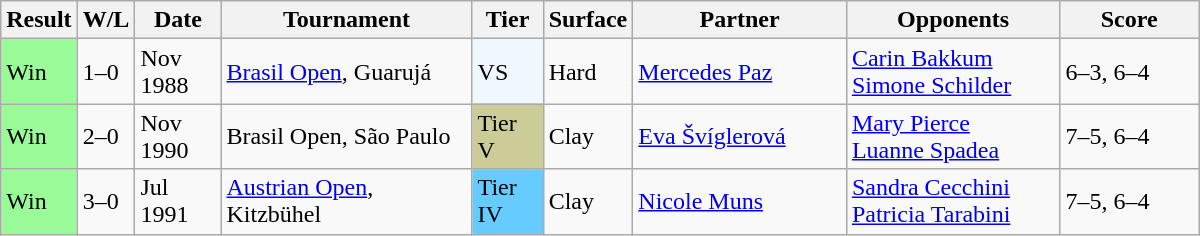<table class="sortable wikitable">
<tr>
<th>Result</th>
<th style="width:30px" class="unsortable">W/L</th>
<th style="width:50px">Date</th>
<th style="width:160px">Tournament</th>
<th style="width:40px">Tier</th>
<th style="width:50px">Surface</th>
<th style="width:135px">Partner</th>
<th style="width:135px">Opponents</th>
<th style="width:85px" class="unsortable">Score</th>
</tr>
<tr>
<td style="background:#98fb98;">Win</td>
<td>1–0</td>
<td>Nov 1988</td>
<td><a href='#'>Brasil Open</a>, Guarujá</td>
<td style="background:#f0f8ff;">VS</td>
<td>Hard</td>
<td> <a href='#'>Mercedes Paz</a></td>
<td> <a href='#'>Carin Bakkum</a> <br>  <a href='#'>Simone Schilder</a></td>
<td>6–3, 6–4</td>
</tr>
<tr>
<td style="background:#98fb98;">Win</td>
<td>2–0</td>
<td>Nov 1990</td>
<td>Brasil Open, São Paulo</td>
<td style="background:#cccc99;">Tier V</td>
<td>Clay</td>
<td> <a href='#'>Eva Švíglerová</a></td>
<td> <a href='#'>Mary Pierce</a> <br>  <a href='#'>Luanne Spadea</a></td>
<td>7–5, 6–4</td>
</tr>
<tr>
<td style="background:#98fb98;">Win</td>
<td>3–0</td>
<td>Jul 1991</td>
<td><a href='#'>Austrian Open</a>, Kitzbühel</td>
<td style="background:#66ccff;">Tier IV</td>
<td>Clay</td>
<td> <a href='#'>Nicole Muns</a></td>
<td> <a href='#'>Sandra Cecchini</a> <br>  <a href='#'>Patricia Tarabini</a></td>
<td>7–5, 6–4</td>
</tr>
</table>
